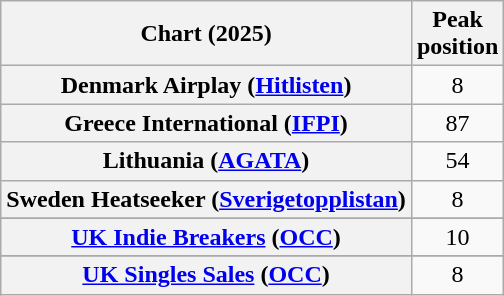<table class="wikitable sortable plainrowheaders" style="text-align:center">
<tr>
<th scope="col">Chart (2025)</th>
<th scope="col">Peak<br>position</th>
</tr>
<tr>
<th scope="row">Denmark Airplay (<a href='#'>Hitlisten</a>)</th>
<td>8</td>
</tr>
<tr>
<th scope="row">Greece International (<a href='#'>IFPI</a>)</th>
<td>87</td>
</tr>
<tr>
<th scope="row">Lithuania (<a href='#'>AGATA</a>)</th>
<td>54</td>
</tr>
<tr>
<th scope="row">Sweden Heatseeker (<a href='#'>Sverigetopplistan</a>)</th>
<td>8</td>
</tr>
<tr>
</tr>
<tr>
<th scope="row"><a href='#'>UK Indie Breakers</a> (<a href='#'>OCC</a>)</th>
<td>10</td>
</tr>
<tr>
</tr>
<tr>
<th scope="row"><a href='#'>UK Singles Sales</a> (<a href='#'>OCC</a>)</th>
<td>8</td>
</tr>
</table>
